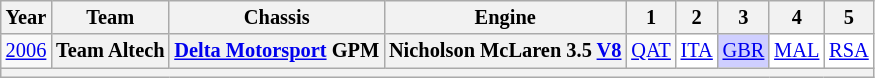<table class="wikitable" style="text-align:center; font-size:85%">
<tr>
<th>Year</th>
<th>Team</th>
<th>Chassis</th>
<th>Engine</th>
<th>1</th>
<th>2</th>
<th>3</th>
<th>4</th>
<th>5</th>
</tr>
<tr>
<td><a href='#'>2006</a></td>
<th nowrap>Team Altech</th>
<th nowrap><a href='#'>Delta Motorsport</a> GPM</th>
<th nowrap>Nicholson McLaren 3.5 <a href='#'>V8</a></th>
<td><a href='#'>QAT</a></td>
<td style="background:#ffffff;"><a href='#'>ITA</a><br></td>
<td style="background:#cfcfff;"><a href='#'>GBR</a><br></td>
<td style="background:#ffffff;"><a href='#'>MAL</a><br></td>
<td style="background:#ffffff;"><a href='#'>RSA</a><br></td>
</tr>
<tr>
<th colspan="9"></th>
</tr>
</table>
